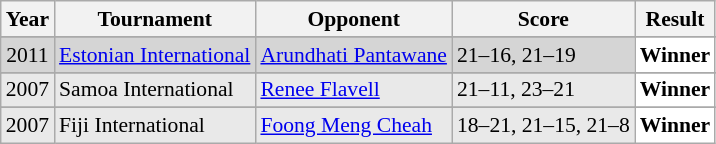<table class="sortable wikitable" style="font-size: 90%;">
<tr>
<th>Year</th>
<th>Tournament</th>
<th>Opponent</th>
<th>Score</th>
<th>Result</th>
</tr>
<tr>
</tr>
<tr style="background:#D5D5D5">
<td align="center">2011</td>
<td align="left"><a href='#'>Estonian International</a></td>
<td align="left"> <a href='#'>Arundhati Pantawane</a></td>
<td align="left">21–16, 21–19</td>
<td style="text-align:left; background:white"> <strong>Winner</strong></td>
</tr>
<tr>
</tr>
<tr style="background:#E9E9E9">
<td align="center">2007</td>
<td align="left">Samoa International</td>
<td align="left"> <a href='#'>Renee Flavell</a></td>
<td align="left">21–11, 23–21</td>
<td style="text-align:left; background:white"> <strong>Winner</strong></td>
</tr>
<tr>
</tr>
<tr style="background:#E9E9E9">
<td align="center">2007</td>
<td align="left">Fiji International</td>
<td align="left"> <a href='#'>Foong Meng Cheah</a></td>
<td align="left">18–21, 21–15, 21–8</td>
<td style="text-align:left; background:white"> <strong>Winner</strong></td>
</tr>
</table>
